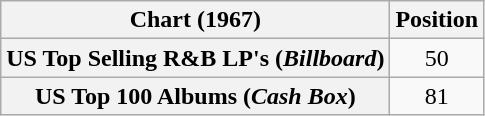<table class="wikitable sortable plainrowheaders" style="text-align:center">
<tr>
<th scope="col">Chart (1967)</th>
<th scope="col">Position</th>
</tr>
<tr>
<th scope="row">US Top Selling R&B LP's (<em>Billboard</em>)</th>
<td>50</td>
</tr>
<tr>
<th scope="row">US Top 100 Albums (<em>Cash Box</em>)</th>
<td>81</td>
</tr>
</table>
